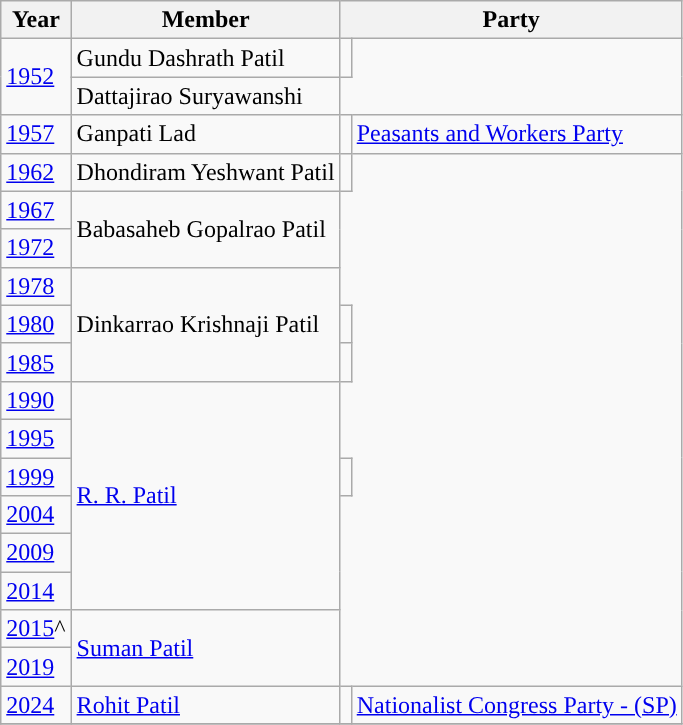<table class="wikitable">
<tr>
<th>Year</th>
<th>Member</th>
<th colspan=2>Party</th>
</tr>
<tr>
<td rowspan="2"><a href='#'>1952</a></td>
<td>Gundu Dashrath Patil</td>
<td></td>
</tr>
<tr>
<td>Dattajirao Suryawanshi</td>
</tr>
<tr>
<td><a href='#'>1957</a></td>
<td>Ganpati Lad</td>
<td style="background-color: "></td>
<td><a href='#'>Peasants and Workers Party</a></td>
</tr>
<tr>
<td><a href='#'>1962</a></td>
<td>Dhondiram Yeshwant Patil</td>
<td></td>
</tr>
<tr>
<td><a href='#'>1967</a></td>
<td rowspan="2">Babasaheb Gopalrao Patil</td>
</tr>
<tr>
<td><a href='#'>1972</a></td>
</tr>
<tr>
<td><a href='#'>1978</a></td>
<td rowspan="3">Dinkarrao Krishnaji Patil</td>
</tr>
<tr>
<td><a href='#'>1980</a></td>
<td></td>
</tr>
<tr>
<td><a href='#'>1985</a></td>
<td></td>
</tr>
<tr>
<td><a href='#'>1990</a></td>
<td rowspan="6"><a href='#'>R. R. Patil</a></td>
</tr>
<tr>
<td><a href='#'>1995</a></td>
</tr>
<tr>
<td><a href='#'>1999</a></td>
<td></td>
</tr>
<tr>
<td><a href='#'>2004</a></td>
</tr>
<tr>
<td><a href='#'>2009</a></td>
</tr>
<tr>
<td><a href='#'>2014</a></td>
</tr>
<tr>
<td><a href='#'>2015</a>^</td>
<td rowspan="2"><a href='#'>Suman Patil</a></td>
</tr>
<tr>
<td><a href='#'>2019</a></td>
</tr>
<tr>
<td><a href='#'>2024</a></td>
<td><a href='#'>Rohit Patil</a></td>
<td style="background-color: "></td>
<td><a href='#'>Nationalist Congress Party - (SP)</a></td>
</tr>
<tr>
</tr>
</table>
